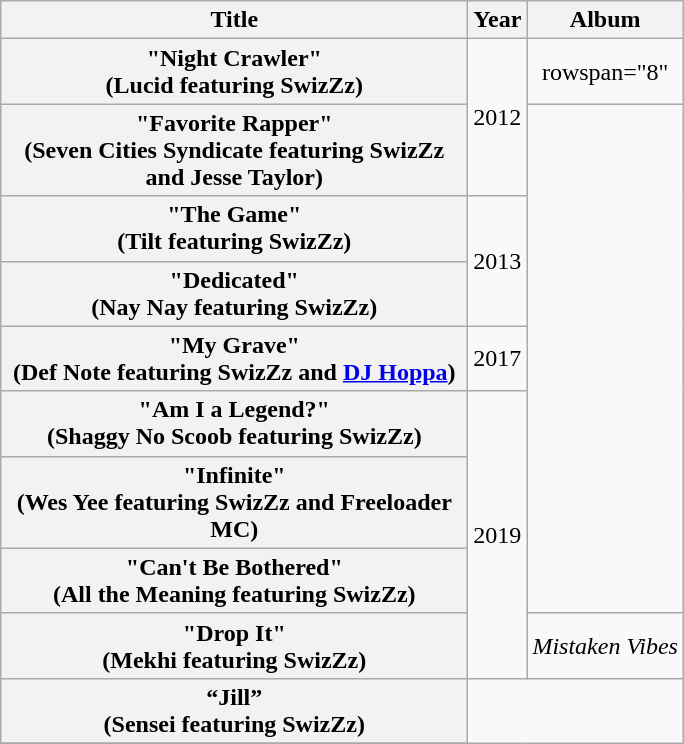<table class="wikitable plainrowheaders" style="text-align:center;">
<tr>
<th scope="col" style="width:19em;">Title</th>
<th scope="col">Year</th>
<th scope="col">Album</th>
</tr>
<tr>
<th scope="row">"Night Crawler"<br><span>(Lucid featuring SwizZz)</span></th>
<td rowspan="2">2012</td>
<td>rowspan="8" </td>
</tr>
<tr>
<th scope="row">"Favorite Rapper"<br><span>(Seven Cities Syndicate featuring SwizZz and Jesse Taylor)</span></th>
</tr>
<tr>
<th scope="row">"The Game"<br><span>(Tilt featuring SwizZz)</span></th>
<td rowspan="2">2013</td>
</tr>
<tr>
<th scope="row">"Dedicated"<br><span>(Nay Nay featuring SwizZz)</span></th>
</tr>
<tr>
<th scope="row">"My Grave"<br><span>(Def Note featuring SwizZz and <a href='#'>DJ Hoppa</a>)</span></th>
<td>2017</td>
</tr>
<tr>
<th scope="row">"Am I a Legend?"<br><span>(Shaggy No Scoob featuring SwizZz)</span></th>
<td rowspan="4">2019</td>
</tr>
<tr>
<th scope="row">"Infinite"<br><span>(Wes Yee featuring SwizZz and Freeloader MC)</span></th>
</tr>
<tr>
<th scope="row">"Can't Be Bothered"<br><span>(All the Meaning featuring SwizZz)</span></th>
</tr>
<tr>
<th scope="row">"Drop It"<br><span>(Mekhi featuring SwizZz)</span></th>
<td><em>Mistaken Vibes</em></td>
</tr>
<tr>
<th scope="row">“Jill”<br><span>(Sensei featuring SwizZz)</span></th>
</tr>
<tr>
</tr>
</table>
